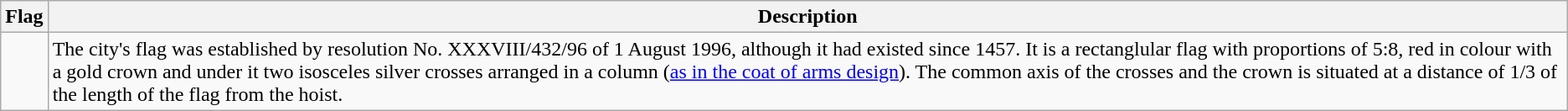<table class="wikitable">
<tr>
<th>Flag</th>
<th>Description</th>
</tr>
<tr>
<td></td>
<td>The city's flag was established by resolution No. XXXVIII/432/96 of 1 August 1996, although it had existed since 1457. It is a rectanglular flag with proportions of 5:8, red in colour with a gold crown and under it two isosceles silver crosses arranged in a column (<a href='#'>as in the coat of arms design</a>). The common axis of the crosses and the crown is situated at a distance of 1/3 of the length of the flag from the hoist.</td>
</tr>
</table>
